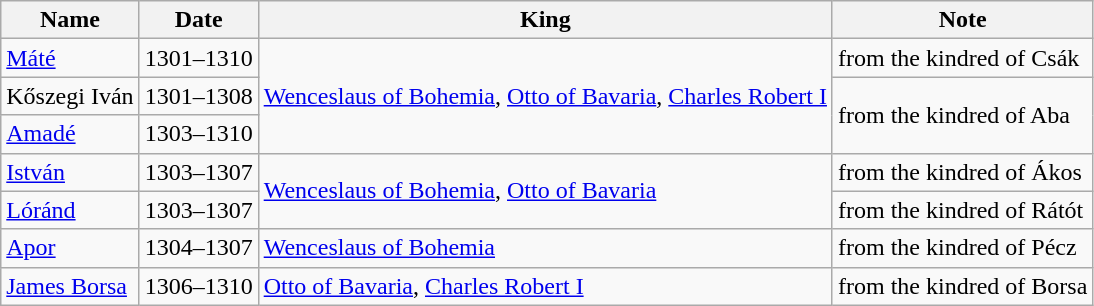<table class="wikitable">
<tr>
<th>Name</th>
<th>Date</th>
<th>King</th>
<th>Note</th>
</tr>
<tr>
<td><a href='#'>Máté</a></td>
<td>1301–1310</td>
<td rowspan="3"><a href='#'>Wenceslaus of Bohemia</a>, <a href='#'>Otto of Bavaria</a>, <a href='#'>Charles Robert I</a></td>
<td>from the kindred of Csák</td>
</tr>
<tr>
<td>Kőszegi Iván</td>
<td>1301–1308</td>
<td rowspan="2">from the kindred of Aba</td>
</tr>
<tr>
<td><a href='#'>Amadé</a></td>
<td>1303–1310</td>
</tr>
<tr>
<td><a href='#'>István</a></td>
<td>1303–1307</td>
<td rowspan="2"><a href='#'>Wenceslaus of Bohemia</a>, <a href='#'>Otto of Bavaria</a></td>
<td>from the kindred of Ákos</td>
</tr>
<tr>
<td><a href='#'>Lóránd</a></td>
<td>1303–1307</td>
<td>from the kindred of Rátót</td>
</tr>
<tr>
<td><a href='#'>Apor</a></td>
<td>1304–1307</td>
<td><a href='#'>Wenceslaus of Bohemia</a></td>
<td>from the kindred of Pécz</td>
</tr>
<tr>
<td><a href='#'>James Borsa</a></td>
<td>1306–1310</td>
<td><a href='#'>Otto of Bavaria</a>, <a href='#'>Charles Robert I</a></td>
<td>from the kindred of Borsa</td>
</tr>
</table>
